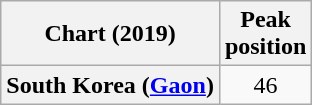<table class="wikitable sortable plainrowheaders" style="text-align:center">
<tr>
<th scope="col">Chart (2019)</th>
<th scope="col">Peak<br> position</th>
</tr>
<tr>
<th scope="row">South Korea (<a href='#'>Gaon</a>)</th>
<td>46</td>
</tr>
</table>
